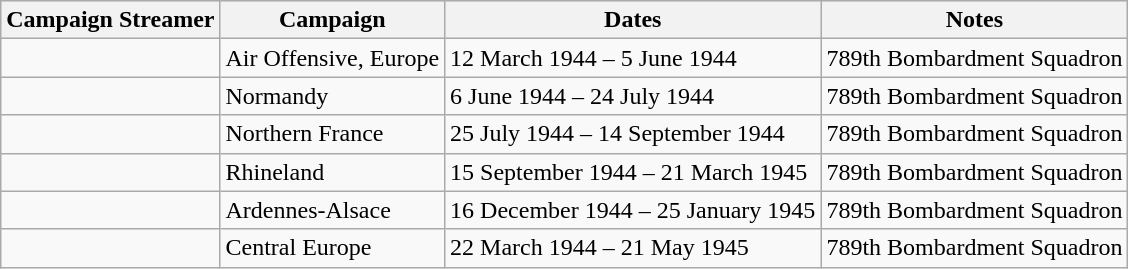<table class="wikitable">
<tr style="background:#efefef;">
<th>Campaign Streamer</th>
<th>Campaign</th>
<th>Dates</th>
<th>Notes</th>
</tr>
<tr>
<td></td>
<td>Air Offensive, Europe</td>
<td>12 March 1944 – 5 June 1944</td>
<td>789th Bombardment Squadron</td>
</tr>
<tr>
<td></td>
<td>Normandy</td>
<td>6 June 1944 – 24 July 1944</td>
<td>789th Bombardment Squadron</td>
</tr>
<tr>
<td></td>
<td>Northern France</td>
<td>25 July 1944 – 14 September 1944</td>
<td>789th Bombardment Squadron</td>
</tr>
<tr>
<td></td>
<td>Rhineland</td>
<td>15 September 1944 – 21 March 1945</td>
<td>789th Bombardment Squadron</td>
</tr>
<tr>
<td></td>
<td>Ardennes-Alsace</td>
<td>16 December 1944 – 25 January 1945</td>
<td>789th Bombardment Squadron</td>
</tr>
<tr>
<td></td>
<td>Central Europe</td>
<td>22 March 1944 – 21 May 1945</td>
<td>789th Bombardment Squadron</td>
</tr>
</table>
